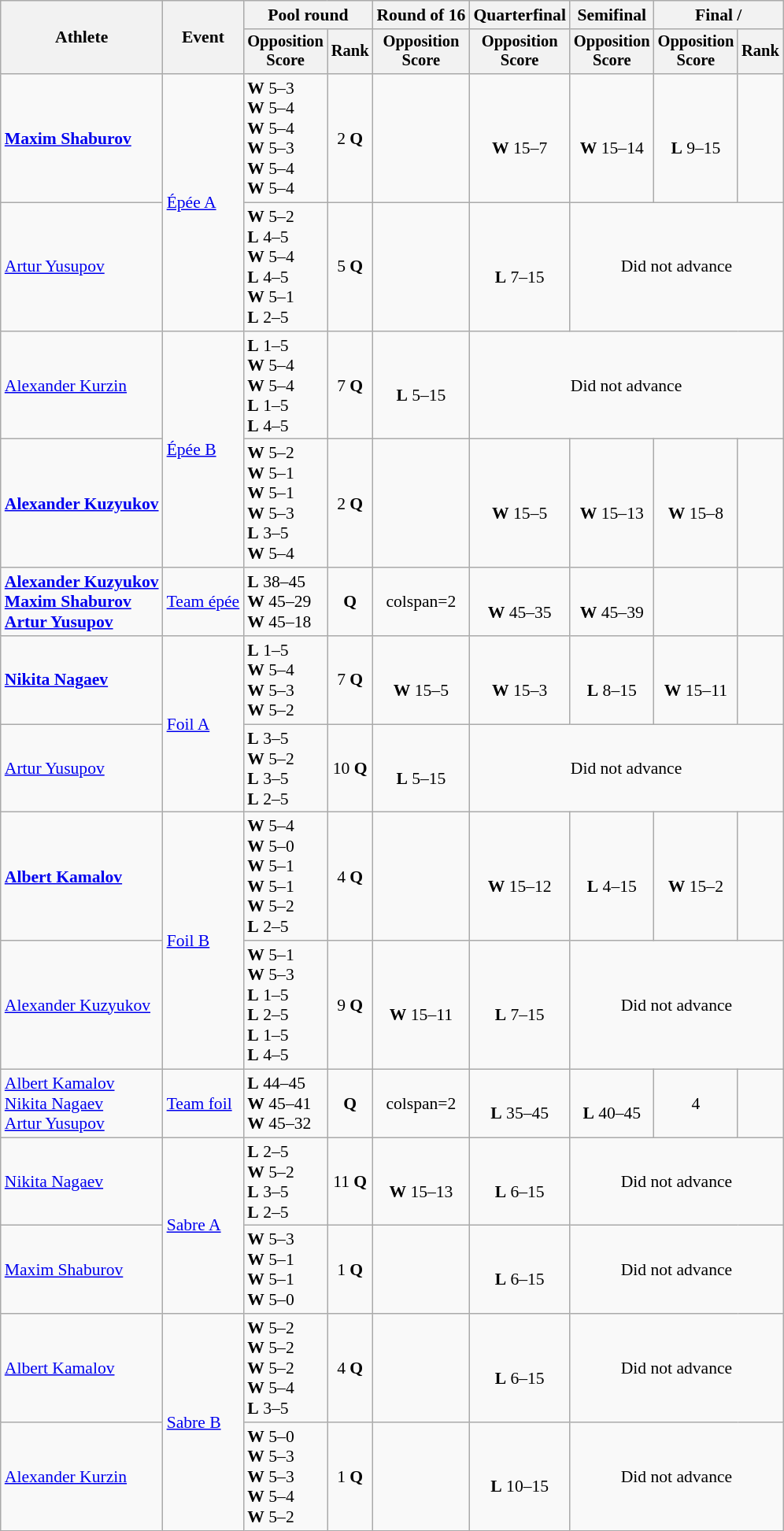<table class="wikitable" style="text-align:center; font-size:90%">
<tr>
<th rowspan=2>Athlete</th>
<th rowspan=2>Event</th>
<th colspan=2>Pool round</th>
<th>Round of 16</th>
<th>Quarterfinal</th>
<th>Semifinal</th>
<th colspan=2>Final / </th>
</tr>
<tr style="font-size:95%">
<th>Opposition<br>Score</th>
<th>Rank</th>
<th>Opposition<br>Score</th>
<th>Opposition<br>Score</th>
<th>Opposition<br>Score</th>
<th>Opposition<br>Score</th>
<th>Rank</th>
</tr>
<tr>
<td align=left><strong><a href='#'>Maxim Shaburov</a></strong></td>
<td rowspan=2 align=left><a href='#'>Épée A</a></td>
<td align=left> <strong>W</strong> 5–3<br> <strong>W</strong> 5–4<br> <strong>W</strong> 5–4<br> <strong>W</strong> 5–3<br> <strong>W</strong> 5–4<br> <strong>W</strong> 5–4</td>
<td>2 <strong>Q</strong></td>
<td></td>
<td><br><strong>W</strong> 15–7</td>
<td><br><strong>W</strong> 15–14</td>
<td><br><strong>L</strong> 9–15</td>
<td></td>
</tr>
<tr>
<td align=left><a href='#'>Artur Yusupov</a></td>
<td align=left> <strong>W</strong> 5–2<br> <strong>L</strong> 4–5<br> <strong>W</strong> 5–4<br> <strong>L</strong> 4–5<br> <strong>W</strong> 5–1<br> <strong>L</strong> 2–5</td>
<td>5 <strong>Q</strong></td>
<td></td>
<td><br><strong>L</strong> 7–15</td>
<td colspan=3>Did not advance</td>
</tr>
<tr>
<td align=left><a href='#'>Alexander Kurzin</a></td>
<td rowspan=2 align=left><a href='#'>Épée B</a></td>
<td align=left> <strong>L</strong> 1–5<br> <strong>W</strong> 5–4<br> <strong>W</strong> 5–4<br> <strong>L</strong> 1–5<br> <strong>L</strong> 4–5</td>
<td>7 <strong>Q</strong></td>
<td><br><strong>L</strong> 5–15</td>
<td colspan=4>Did not advance</td>
</tr>
<tr>
<td align=left><strong><a href='#'>Alexander Kuzyukov</a></strong></td>
<td align=left> <strong>W</strong> 5–2<br> <strong>W</strong> 5–1<br> <strong>W</strong> 5–1<br> <strong>W</strong> 5–3<br> <strong>L</strong> 3–5<br> <strong>W</strong> 5–4</td>
<td>2 <strong>Q</strong></td>
<td></td>
<td><br><strong>W</strong> 15–5</td>
<td><br><strong>W</strong> 15–13</td>
<td><br><strong>W</strong> 15–8</td>
<td></td>
</tr>
<tr>
<td align=left><strong><a href='#'>Alexander Kuzyukov</a><br><a href='#'>Maxim Shaburov</a><br><a href='#'>Artur Yusupov</a></strong></td>
<td align=left><a href='#'>Team épée</a></td>
<td align=left> <strong>L</strong> 38–45<br> <strong>W</strong> 45–29<br> <strong>W</strong> 45–18</td>
<td><strong>Q</strong></td>
<td>colspan=2 </td>
<td><br><strong>W</strong> 45–35</td>
<td><br><strong>W</strong> 45–39</td>
<td></td>
</tr>
<tr>
<td align=left><strong><a href='#'>Nikita Nagaev</a></strong></td>
<td rowspan=2 align=left><a href='#'>Foil A</a></td>
<td align=left> <strong>L</strong> 1–5<br> <strong>W</strong> 5–4<br> <strong>W</strong> 5–3<br> <strong>W</strong> 5–2</td>
<td>7 <strong>Q</strong></td>
<td><br><strong>W</strong> 15–5</td>
<td><br><strong>W</strong> 15–3</td>
<td><br><strong>L</strong> 8–15</td>
<td><br><strong>W</strong> 15–11</td>
<td></td>
</tr>
<tr>
<td align=left><a href='#'>Artur Yusupov</a></td>
<td align=left> <strong>L</strong> 3–5<br> <strong>W</strong> 5–2<br> <strong>L</strong> 3–5<br> <strong>L</strong> 2–5</td>
<td>10 <strong>Q</strong></td>
<td><br><strong>L</strong> 5–15</td>
<td colspan=4>Did not advance</td>
</tr>
<tr>
<td align=left><strong><a href='#'>Albert Kamalov</a></strong></td>
<td rowspan=2 align=left><a href='#'>Foil B</a></td>
<td align=left> <strong>W</strong> 5–4<br> <strong>W</strong> 5–0<br> <strong>W</strong> 5–1<br> <strong>W</strong> 5–1<br> <strong>W</strong> 5–2<br> <strong>L</strong> 2–5</td>
<td>4 <strong>Q</strong></td>
<td></td>
<td><br><strong>W</strong> 15–12</td>
<td><br><strong>L</strong> 4–15</td>
<td><br><strong>W</strong> 15–2</td>
<td></td>
</tr>
<tr>
<td align=left><a href='#'>Alexander Kuzyukov</a></td>
<td align=left> <strong>W</strong> 5–1<br> <strong>W</strong> 5–3<br> <strong>L</strong> 1–5<br> <strong>L</strong> 2–5<br> <strong>L</strong> 1–5<br> <strong>L</strong> 4–5</td>
<td>9 <strong>Q</strong></td>
<td><br><strong>W</strong> 15–11</td>
<td><br><strong>L</strong> 7–15</td>
<td colspan=3>Did not advance</td>
</tr>
<tr>
<td align=left><a href='#'>Albert Kamalov</a><br><a href='#'>Nikita Nagaev</a><br><a href='#'>Artur Yusupov</a></td>
<td align=left><a href='#'>Team foil</a></td>
<td align=left> <strong>L</strong> 44–45<br> <strong>W</strong> 45–41<br> <strong>W</strong> 45–32</td>
<td><strong>Q</strong></td>
<td>colspan=2 </td>
<td><br><strong>L</strong> 35–45</td>
<td><br><strong>L</strong> 40–45</td>
<td>4</td>
</tr>
<tr>
<td align=left><a href='#'>Nikita Nagaev</a></td>
<td rowspan=2 align=left><a href='#'>Sabre A</a></td>
<td align=left> <strong>L</strong> 2–5<br> <strong>W</strong> 5–2<br> <strong>L</strong> 3–5<br> <strong>L</strong> 2–5</td>
<td>11 <strong>Q</strong></td>
<td><br><strong>W</strong> 15–13</td>
<td><br><strong>L</strong> 6–15</td>
<td colspan=3>Did not advance</td>
</tr>
<tr>
<td align=left><a href='#'>Maxim Shaburov</a></td>
<td align=left> <strong>W</strong> 5–3<br> <strong>W</strong> 5–1<br> <strong>W</strong> 5–1<br> <strong>W</strong> 5–0</td>
<td>1 <strong>Q</strong></td>
<td></td>
<td><br><strong>L</strong> 6–15</td>
<td colspan=3>Did not advance</td>
</tr>
<tr>
<td align=left><a href='#'>Albert Kamalov</a></td>
<td rowspan=2 align=left><a href='#'>Sabre B</a></td>
<td align=left> <strong>W</strong> 5–2<br> <strong>W</strong> 5–2<br> <strong>W</strong> 5–2<br> <strong>W</strong> 5–4<br> <strong>L</strong> 3–5</td>
<td>4 <strong>Q</strong></td>
<td></td>
<td><br><strong>L</strong> 6–15</td>
<td colspan=3>Did not advance</td>
</tr>
<tr>
<td align=left><a href='#'>Alexander Kurzin</a></td>
<td align=left> <strong>W</strong> 5–0<br> <strong>W</strong> 5–3<br> <strong>W</strong> 5–3<br> <strong>W</strong> 5–4<br> <strong>W</strong> 5–2</td>
<td>1 <strong>Q</strong></td>
<td></td>
<td><br><strong>L</strong> 10–15</td>
<td colspan=3>Did not advance</td>
</tr>
</table>
